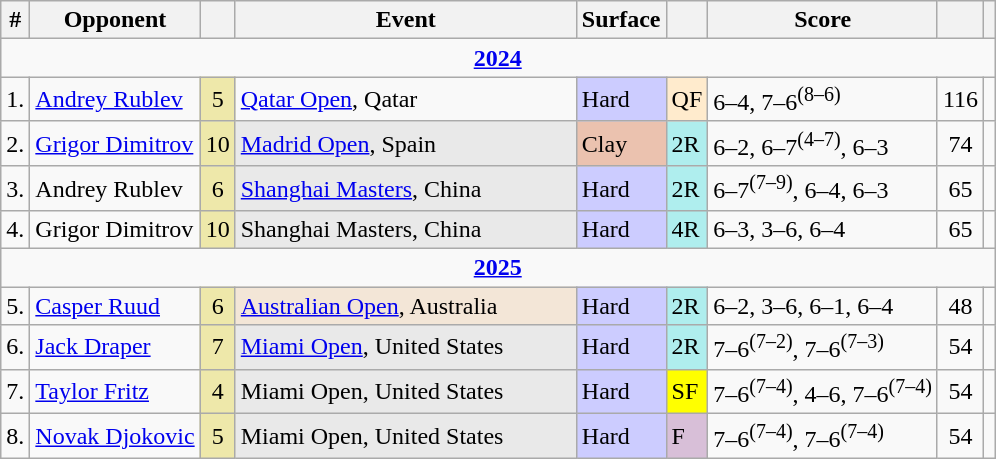<table class="sortable wikitable">
<tr>
<th>#</th>
<th>Opponent</th>
<th></th>
<th width=220>Event</th>
<th>Surface</th>
<th class=unsortable></th>
<th class=unsortable>Score</th>
<th></th>
<th class=unsortable></th>
</tr>
<tr>
<td colspan=9 style=text-align:center><strong><a href='#'>2024</a></strong></td>
</tr>
<tr>
<td>1.</td>
<td> <a href='#'>Andrey Rublev</a></td>
<td style=background:#eee8aa; align=center>5</td>
<td><a href='#'>Qatar Open</a>, Qatar</td>
<td style=background:#ccccff>Hard</td>
<td style=background:#ffebcd>QF</td>
<td>6–4, 7–6<sup>(8–6)</sup></td>
<td align=center>116</td>
<td></td>
</tr>
<tr>
<td>2.</td>
<td> <a href='#'>Grigor Dimitrov</a></td>
<td style=background:#eee8aa; align=center>10</td>
<td style=background:#e9e9e9><a href='#'>Madrid Open</a>, Spain</td>
<td style=background:#ebc2af>Clay</td>
<td style=background:#afeeee>2R</td>
<td>6–2, 6–7<sup>(4–7)</sup>, 6–3</td>
<td align=center>74</td>
<td></td>
</tr>
<tr>
<td>3.</td>
<td> Andrey Rublev</td>
<td style=background:#eee8aa; align=center>6</td>
<td style=background:#e9e9e9><a href='#'>Shanghai Masters</a>, China</td>
<td style=background:#ccccff>Hard</td>
<td style=background:#afeeee>2R</td>
<td>6–7<sup>(7–9)</sup>, 6–4, 6–3</td>
<td align=center>65</td>
<td></td>
</tr>
<tr>
<td>4.</td>
<td> Grigor Dimitrov</td>
<td style=background:#eee8aa; align=center>10</td>
<td style=background:#e9e9e9>Shanghai Masters, China</td>
<td style=background:#ccccff>Hard</td>
<td style=background:#afeeee>4R</td>
<td>6–3, 3–6, 6–4</td>
<td align=center>65</td>
<td></td>
</tr>
<tr>
<td colspan=9 style=text-align:center><strong><a href='#'>2025</a></strong></td>
</tr>
<tr>
<td>5.</td>
<td> <a href='#'>Casper Ruud</a></td>
<td style=background:#eee8aa; align=center>6</td>
<td style=background:#f3e6d7><a href='#'>Australian Open</a>, Australia</td>
<td style=background:#ccccff>Hard</td>
<td style=background:#afeeee>2R</td>
<td>6–2, 3–6, 6–1, 6–4</td>
<td align=center>48</td>
<td></td>
</tr>
<tr>
<td>6.</td>
<td> <a href='#'>Jack Draper</a></td>
<td style=background:#eee8aa; align=center>7</td>
<td style=background:#e9e9e9><a href='#'>Miami Open</a>, United States</td>
<td style=background:#ccccff>Hard</td>
<td style=background:#afeeee>2R</td>
<td>7–6<sup>(7–2)</sup>, 7–6<sup>(7–3)</sup></td>
<td align=center>54</td>
<td></td>
</tr>
<tr>
<td>7.</td>
<td> <a href='#'>Taylor Fritz</a></td>
<td style=background:#eee8aa; align=center>4</td>
<td style=background:#e9e9e9>Miami Open, United States</td>
<td style=background:#ccccff>Hard</td>
<td style=background:yellow>SF</td>
<td>7–6<sup>(7–4)</sup>, 4–6, 7–6<sup>(7–4)</sup></td>
<td align=center>54</td>
<td></td>
</tr>
<tr>
<td>8.</td>
<td> <a href='#'>Novak Djokovic</a></td>
<td style=background:#eee8aa; align=center>5</td>
<td style=background:#e9e9e9>Miami Open, United States</td>
<td style=background:#ccccff>Hard</td>
<td bgcolor=thistle>F</td>
<td>7–6<sup>(7–4)</sup>, 7–6<sup>(7–4)</sup></td>
<td align=center>54</td>
<td></td>
</tr>
</table>
